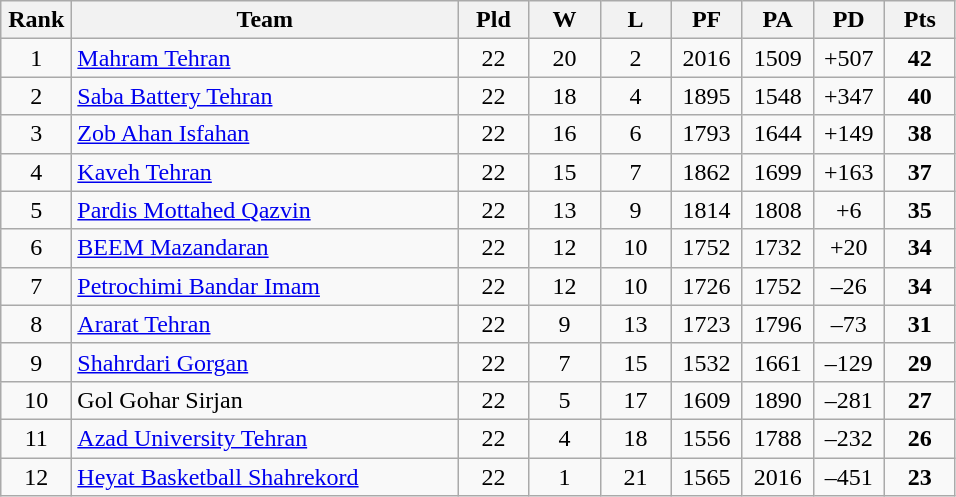<table class="wikitable" style="text-align:center;">
<tr>
<th width=40>Rank</th>
<th width=250>Team</th>
<th width=40>Pld</th>
<th width=40>W</th>
<th width=40>L</th>
<th width=40>PF</th>
<th width=40>PA</th>
<th width=40>PD</th>
<th width=40>Pts</th>
</tr>
<tr>
<td>1</td>
<td align="left"><a href='#'>Mahram Tehran</a></td>
<td>22</td>
<td>20</td>
<td>2</td>
<td>2016</td>
<td>1509</td>
<td>+507</td>
<td><strong>42</strong></td>
</tr>
<tr>
<td>2</td>
<td align="left"><a href='#'>Saba Battery Tehran</a></td>
<td>22</td>
<td>18</td>
<td>4</td>
<td>1895</td>
<td>1548</td>
<td>+347</td>
<td><strong>40</strong></td>
</tr>
<tr>
<td>3</td>
<td align="left"><a href='#'>Zob Ahan Isfahan</a></td>
<td>22</td>
<td>16</td>
<td>6</td>
<td>1793</td>
<td>1644</td>
<td>+149</td>
<td><strong>38</strong></td>
</tr>
<tr>
<td>4</td>
<td align="left"><a href='#'>Kaveh Tehran</a></td>
<td>22</td>
<td>15</td>
<td>7</td>
<td>1862</td>
<td>1699</td>
<td>+163</td>
<td><strong>37</strong></td>
</tr>
<tr>
<td>5</td>
<td align="left"><a href='#'>Pardis Mottahed Qazvin</a></td>
<td>22</td>
<td>13</td>
<td>9</td>
<td>1814</td>
<td>1808</td>
<td>+6</td>
<td><strong>35</strong></td>
</tr>
<tr>
<td>6</td>
<td align="left"><a href='#'>BEEM Mazandaran</a></td>
<td>22</td>
<td>12</td>
<td>10</td>
<td>1752</td>
<td>1732</td>
<td>+20</td>
<td><strong>34</strong></td>
</tr>
<tr>
<td>7</td>
<td align="left"><a href='#'>Petrochimi Bandar Imam</a></td>
<td>22</td>
<td>12</td>
<td>10</td>
<td>1726</td>
<td>1752</td>
<td>–26</td>
<td><strong>34</strong></td>
</tr>
<tr>
<td>8</td>
<td align="left"><a href='#'>Ararat Tehran</a></td>
<td>22</td>
<td>9</td>
<td>13</td>
<td>1723</td>
<td>1796</td>
<td>–73</td>
<td><strong>31</strong></td>
</tr>
<tr>
<td>9</td>
<td align="left"><a href='#'>Shahrdari Gorgan</a></td>
<td>22</td>
<td>7</td>
<td>15</td>
<td>1532</td>
<td>1661</td>
<td>–129</td>
<td><strong>29</strong></td>
</tr>
<tr>
<td>10</td>
<td align="left">Gol Gohar Sirjan</td>
<td>22</td>
<td>5</td>
<td>17</td>
<td>1609</td>
<td>1890</td>
<td>–281</td>
<td><strong>27</strong></td>
</tr>
<tr>
<td>11</td>
<td align="left"><a href='#'>Azad University Tehran</a></td>
<td>22</td>
<td>4</td>
<td>18</td>
<td>1556</td>
<td>1788</td>
<td>–232</td>
<td><strong>26</strong></td>
</tr>
<tr>
<td>12</td>
<td align="left"><a href='#'>Heyat Basketball Shahrekord</a></td>
<td>22</td>
<td>1</td>
<td>21</td>
<td>1565</td>
<td>2016</td>
<td>–451</td>
<td><strong>23</strong></td>
</tr>
</table>
